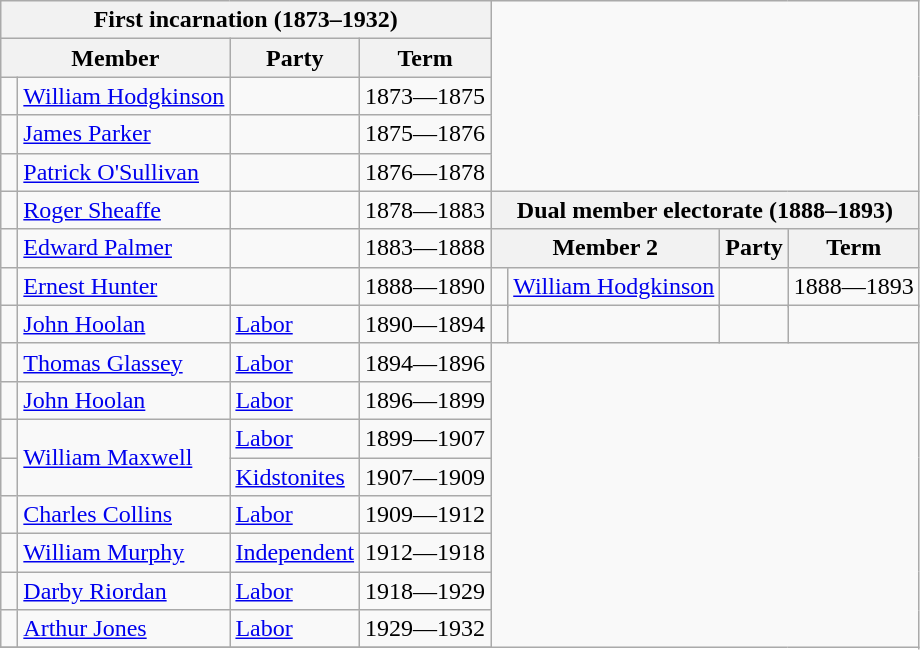<table class="wikitable">
<tr>
<th colspan="4">First incarnation (1873–1932)</th>
</tr>
<tr>
<th colspan="2">Member</th>
<th>Party</th>
<th>Term</th>
</tr>
<tr>
<td> </td>
<td><a href='#'>William Hodgkinson</a></td>
<td></td>
<td>1873—1875</td>
</tr>
<tr>
<td> </td>
<td><a href='#'>James Parker</a></td>
<td></td>
<td>1875—1876</td>
</tr>
<tr>
<td> </td>
<td><a href='#'>Patrick O'Sullivan</a></td>
<td></td>
<td>1876—1878</td>
</tr>
<tr>
<td> </td>
<td><a href='#'>Roger Sheaffe</a></td>
<td></td>
<td>1878—1883</td>
<th colspan="4">Dual member electorate (1888–1893)</th>
</tr>
<tr>
<td> </td>
<td><a href='#'>Edward Palmer</a></td>
<td></td>
<td>1883—1888</td>
<th colspan="2">Member 2</th>
<th>Party</th>
<th>Term</th>
</tr>
<tr>
<td> </td>
<td><a href='#'>Ernest Hunter</a></td>
<td></td>
<td>1888—1890</td>
<td rowspan="2"> </td>
<td rowspan="2"><a href='#'>William Hodgkinson</a></td>
<td rowspan="2"></td>
<td rowspan="2">1888—1893</td>
</tr>
<tr>
<td rowspan="2" > </td>
<td rowspan="2"><a href='#'>John Hoolan</a></td>
<td rowspan="2"><a href='#'>Labor</a></td>
<td rowspan="2">1890—1894</td>
</tr>
<tr>
<td></td>
<td></td>
<td></td>
<td></td>
</tr>
<tr>
<td> </td>
<td><a href='#'>Thomas Glassey</a></td>
<td><a href='#'>Labor</a></td>
<td>1894—1896</td>
</tr>
<tr>
<td> </td>
<td><a href='#'>John Hoolan</a></td>
<td><a href='#'>Labor</a></td>
<td>1896—1899</td>
</tr>
<tr>
<td> </td>
<td rowspan="2"><a href='#'>William Maxwell</a></td>
<td><a href='#'>Labor</a></td>
<td>1899—1907</td>
</tr>
<tr>
<td> </td>
<td><a href='#'>Kidstonites</a></td>
<td>1907—1909</td>
</tr>
<tr>
<td> </td>
<td><a href='#'>Charles Collins</a></td>
<td><a href='#'>Labor</a></td>
<td>1909—1912</td>
</tr>
<tr>
<td> </td>
<td><a href='#'>William Murphy</a></td>
<td><a href='#'>Independent</a></td>
<td>1912—1918</td>
</tr>
<tr>
<td> </td>
<td><a href='#'>Darby Riordan</a></td>
<td><a href='#'>Labor</a></td>
<td>1918—1929</td>
</tr>
<tr>
<td> </td>
<td><a href='#'>Arthur Jones</a></td>
<td><a href='#'>Labor</a></td>
<td>1929—1932</td>
</tr>
<tr>
</tr>
</table>
